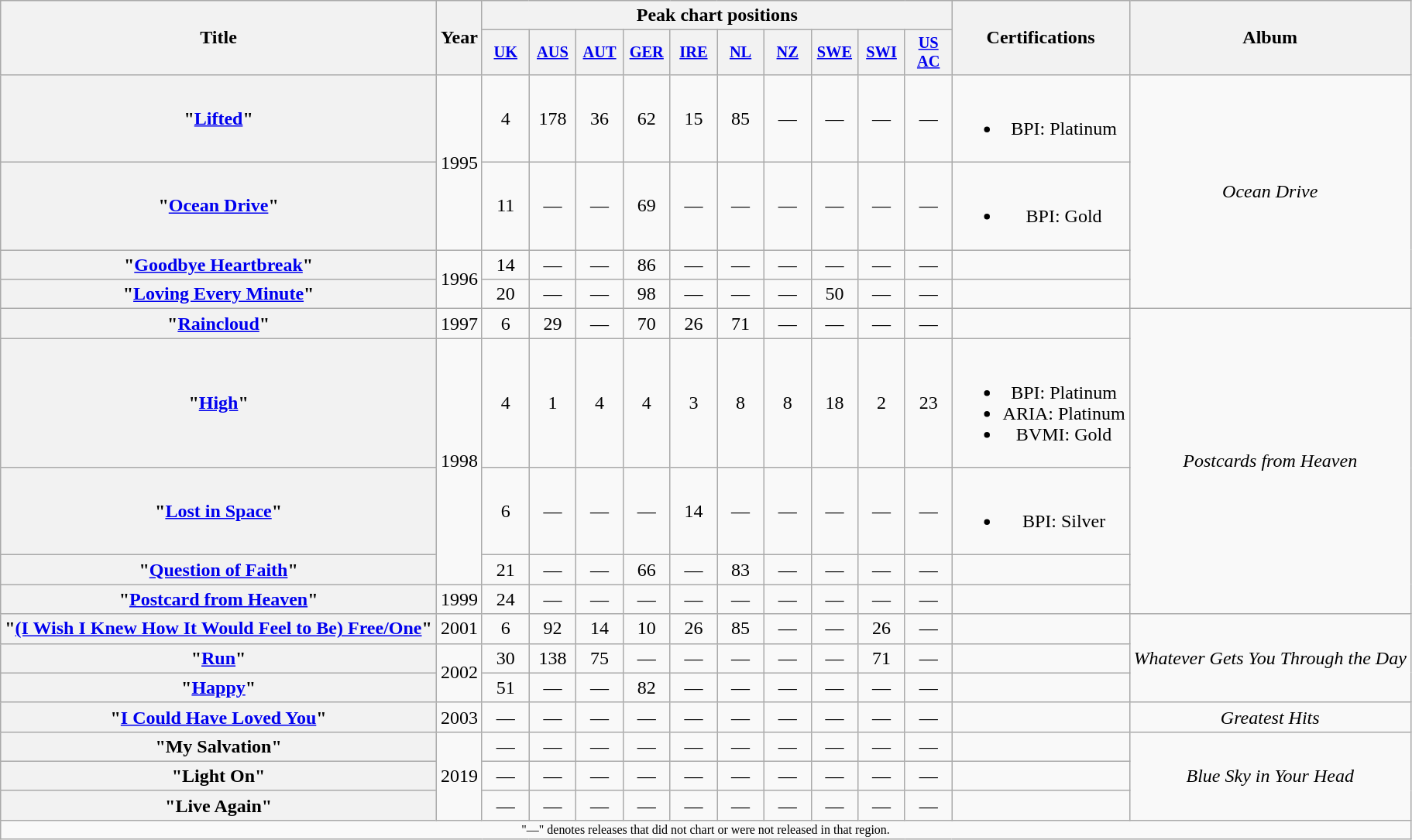<table class="wikitable plainrowheaders" style="text-align:center;">
<tr>
<th scope="col" rowspan="2">Title</th>
<th scope="col" rowspan="2">Year</th>
<th scope="col" colspan="10">Peak chart positions</th>
<th scope="col" rowspan="2">Certifications</th>
<th scope="col" rowspan="2">Album</th>
</tr>
<tr>
<th scope="col" style="width:2.5em;font-size:85%;"><a href='#'>UK</a><br></th>
<th scope="col" style="width:2.5em;font-size:85%;"><a href='#'>AUS</a><br></th>
<th scope="col" style="width:2.5em;font-size:85%;"><a href='#'>AUT</a><br></th>
<th scope="col" style="width:2.5em;font-size:85%;"><a href='#'>GER</a><br></th>
<th scope="col" style="width:2.5em;font-size:85%;"><a href='#'>IRE</a><br></th>
<th scope="col" style="width:2.5em;font-size:85%;"><a href='#'>NL</a><br></th>
<th scope="col" style="width:2.5em;font-size:85%;"><a href='#'>NZ</a><br></th>
<th scope="col" style="width:2.5em;font-size:85%;"><a href='#'>SWE</a><br></th>
<th scope="col" style="width:2.5em;font-size:85%;"><a href='#'>SWI</a><br></th>
<th scope="col" style="width:2.5em;font-size:85%;"><a href='#'>US<br>AC</a><br></th>
</tr>
<tr>
<th scope="row">"<a href='#'>Lifted</a>"</th>
<td rowspan="2">1995</td>
<td>4</td>
<td>178</td>
<td>36</td>
<td>62</td>
<td>15</td>
<td>85</td>
<td>—</td>
<td>—</td>
<td>—</td>
<td>—</td>
<td><br><ul><li>BPI: Platinum</li></ul></td>
<td rowspan="4"><em>Ocean Drive</em></td>
</tr>
<tr>
<th scope="row">"<a href='#'>Ocean Drive</a>"</th>
<td>11</td>
<td>—</td>
<td>—</td>
<td>69</td>
<td>—</td>
<td>—</td>
<td>—</td>
<td>—</td>
<td>—</td>
<td>—</td>
<td><br><ul><li>BPI: Gold</li></ul></td>
</tr>
<tr>
<th scope="row">"<a href='#'>Goodbye Heartbreak</a>"</th>
<td rowspan="2">1996</td>
<td>14</td>
<td>—</td>
<td>—</td>
<td>86</td>
<td>—</td>
<td>—</td>
<td>—</td>
<td>—</td>
<td>—</td>
<td>—</td>
<td></td>
</tr>
<tr>
<th scope="row">"<a href='#'>Loving Every Minute</a>"</th>
<td>20</td>
<td>—</td>
<td>—</td>
<td>98</td>
<td>—</td>
<td>—</td>
<td>—</td>
<td>50</td>
<td>—</td>
<td>—</td>
<td></td>
</tr>
<tr>
<th scope="row">"<a href='#'>Raincloud</a>"</th>
<td>1997</td>
<td>6</td>
<td>29</td>
<td>—</td>
<td>70</td>
<td>26</td>
<td>71</td>
<td>—</td>
<td>—</td>
<td>—</td>
<td>—</td>
<td></td>
<td rowspan="5"><em>Postcards from Heaven</em></td>
</tr>
<tr>
<th scope="row">"<a href='#'>High</a>"</th>
<td rowspan="3">1998</td>
<td>4</td>
<td>1</td>
<td>4</td>
<td>4</td>
<td>3</td>
<td>8</td>
<td>8</td>
<td>18</td>
<td>2</td>
<td>23</td>
<td><br><ul><li>BPI: Platinum</li><li>ARIA: Platinum</li><li>BVMI: Gold</li></ul></td>
</tr>
<tr>
<th scope="row">"<a href='#'>Lost in Space</a>"</th>
<td>6</td>
<td>—</td>
<td>—</td>
<td>—</td>
<td>14</td>
<td>—</td>
<td>—</td>
<td>—</td>
<td>—</td>
<td>—</td>
<td><br><ul><li>BPI: Silver</li></ul></td>
</tr>
<tr>
<th scope="row">"<a href='#'>Question of Faith</a>"</th>
<td>21</td>
<td>—</td>
<td>—</td>
<td>66</td>
<td>—</td>
<td>83</td>
<td>—</td>
<td>—</td>
<td>—</td>
<td>—</td>
<td></td>
</tr>
<tr>
<th scope="row">"<a href='#'>Postcard from Heaven</a>"</th>
<td>1999</td>
<td>24</td>
<td>—</td>
<td>—</td>
<td>—</td>
<td>—</td>
<td>—</td>
<td>—</td>
<td>—</td>
<td>—</td>
<td>—</td>
<td></td>
</tr>
<tr>
<th scope="row">"<a href='#'>(I Wish I Knew How It Would Feel to Be) Free/One</a>"</th>
<td>2001</td>
<td>6</td>
<td>92</td>
<td>14</td>
<td>10</td>
<td>26</td>
<td>85</td>
<td>—</td>
<td>—</td>
<td>26</td>
<td>—</td>
<td></td>
<td rowspan="3"><em>Whatever Gets You Through the Day</em></td>
</tr>
<tr>
<th scope="row">"<a href='#'>Run</a>"</th>
<td rowspan="2">2002</td>
<td>30</td>
<td>138</td>
<td>75</td>
<td>—</td>
<td>—</td>
<td>—</td>
<td>—</td>
<td>—</td>
<td>71</td>
<td>—</td>
<td></td>
</tr>
<tr>
<th scope="row">"<a href='#'>Happy</a>"</th>
<td>51</td>
<td>—</td>
<td>—</td>
<td>82</td>
<td>—</td>
<td>—</td>
<td>—</td>
<td>—</td>
<td>—</td>
<td>—</td>
<td></td>
</tr>
<tr>
<th scope="row">"<a href='#'>I Could Have Loved You</a>"</th>
<td>2003</td>
<td>—</td>
<td>—</td>
<td>—</td>
<td>—</td>
<td>—</td>
<td>—</td>
<td>—</td>
<td>—</td>
<td>—</td>
<td>—</td>
<td></td>
<td><em>Greatest Hits</em></td>
</tr>
<tr>
<th scope="row">"My Salvation"</th>
<td rowspan="3">2019</td>
<td>—</td>
<td>—</td>
<td>—</td>
<td>—</td>
<td>—</td>
<td>—</td>
<td>—</td>
<td>—</td>
<td>—</td>
<td>—</td>
<td></td>
<td rowspan="3"><em>Blue Sky in Your Head</em></td>
</tr>
<tr>
<th scope="row">"Light On"</th>
<td>—</td>
<td>—</td>
<td>—</td>
<td>—</td>
<td>—</td>
<td>—</td>
<td>—</td>
<td>—</td>
<td>—</td>
<td>—</td>
<td></td>
</tr>
<tr>
<th scope="row">"Live Again"</th>
<td>—</td>
<td>—</td>
<td>—</td>
<td>—</td>
<td>—</td>
<td>—</td>
<td>—</td>
<td>—</td>
<td>—</td>
<td>—</td>
<td></td>
</tr>
<tr>
<td colspan="14" style="font-size:8pt">"—" denotes releases that did not chart or were not released in that region.</td>
</tr>
</table>
